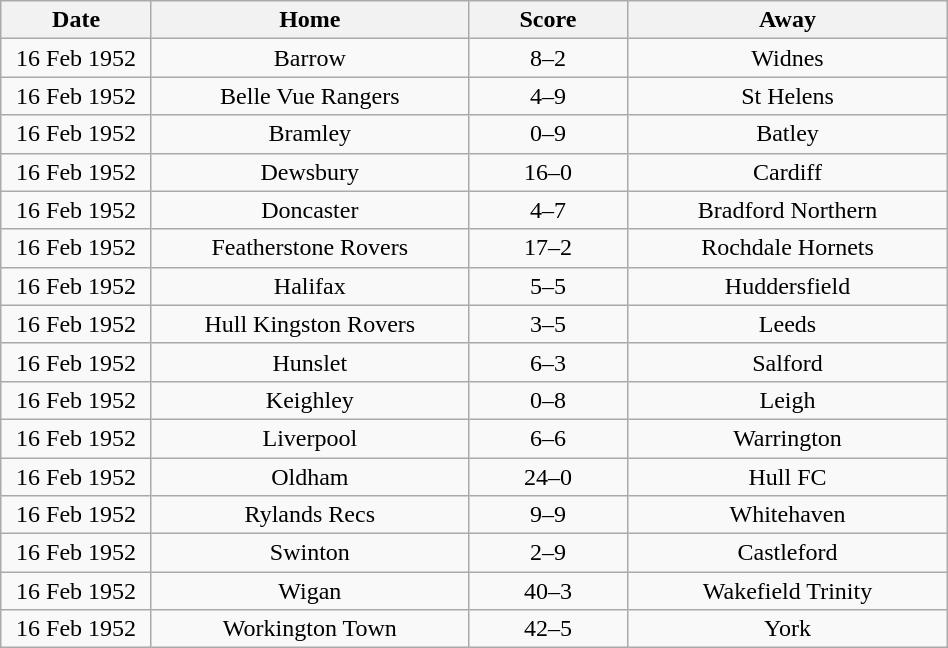<table class="wikitable" style="width: 50%; text-align: center">
<tr>
<th scope="col" width=5%>Date</th>
<th scope="col" width=10%>Home</th>
<th scope="col" width=5%>Score</th>
<th scope="col" width=10%>Away</th>
</tr>
<tr>
<td>16 Feb 1952</td>
<td>Barrow</td>
<td>8–2</td>
<td>Widnes</td>
</tr>
<tr>
<td>16 Feb 1952</td>
<td>Belle Vue Rangers</td>
<td>4–9</td>
<td>St Helens</td>
</tr>
<tr>
<td>16 Feb 1952</td>
<td>Bramley</td>
<td>0–9</td>
<td>Batley</td>
</tr>
<tr>
<td>16 Feb 1952</td>
<td>Dewsbury</td>
<td>16–0</td>
<td>Cardiff</td>
</tr>
<tr>
<td>16 Feb 1952</td>
<td>Doncaster</td>
<td>4–7</td>
<td>Bradford Northern</td>
</tr>
<tr>
<td>16 Feb 1952</td>
<td>Featherstone Rovers</td>
<td>17–2</td>
<td>Rochdale Hornets</td>
</tr>
<tr>
<td>16 Feb 1952</td>
<td>Halifax</td>
<td>5–5</td>
<td>Huddersfield</td>
</tr>
<tr>
<td>16 Feb 1952</td>
<td>Hull Kingston Rovers</td>
<td>3–5</td>
<td>Leeds</td>
</tr>
<tr>
<td>16 Feb 1952</td>
<td>Hunslet</td>
<td>6–3</td>
<td>Salford</td>
</tr>
<tr>
<td>16 Feb 1952</td>
<td>Keighley</td>
<td>0–8</td>
<td>Leigh</td>
</tr>
<tr>
<td>16 Feb 1952</td>
<td>Liverpool</td>
<td>6–6</td>
<td>Warrington</td>
</tr>
<tr>
<td>16 Feb 1952</td>
<td>Oldham</td>
<td>24–0</td>
<td>Hull FC</td>
</tr>
<tr>
<td>16 Feb 1952</td>
<td>Rylands Recs</td>
<td>9–9</td>
<td>Whitehaven</td>
</tr>
<tr>
<td>16 Feb 1952</td>
<td>Swinton</td>
<td>2–9</td>
<td>Castleford</td>
</tr>
<tr>
<td>16 Feb 1952</td>
<td>Wigan</td>
<td>40–3</td>
<td>Wakefield Trinity</td>
</tr>
<tr>
<td>16 Feb 1952</td>
<td>Workington Town</td>
<td>42–5</td>
<td>York</td>
</tr>
</table>
